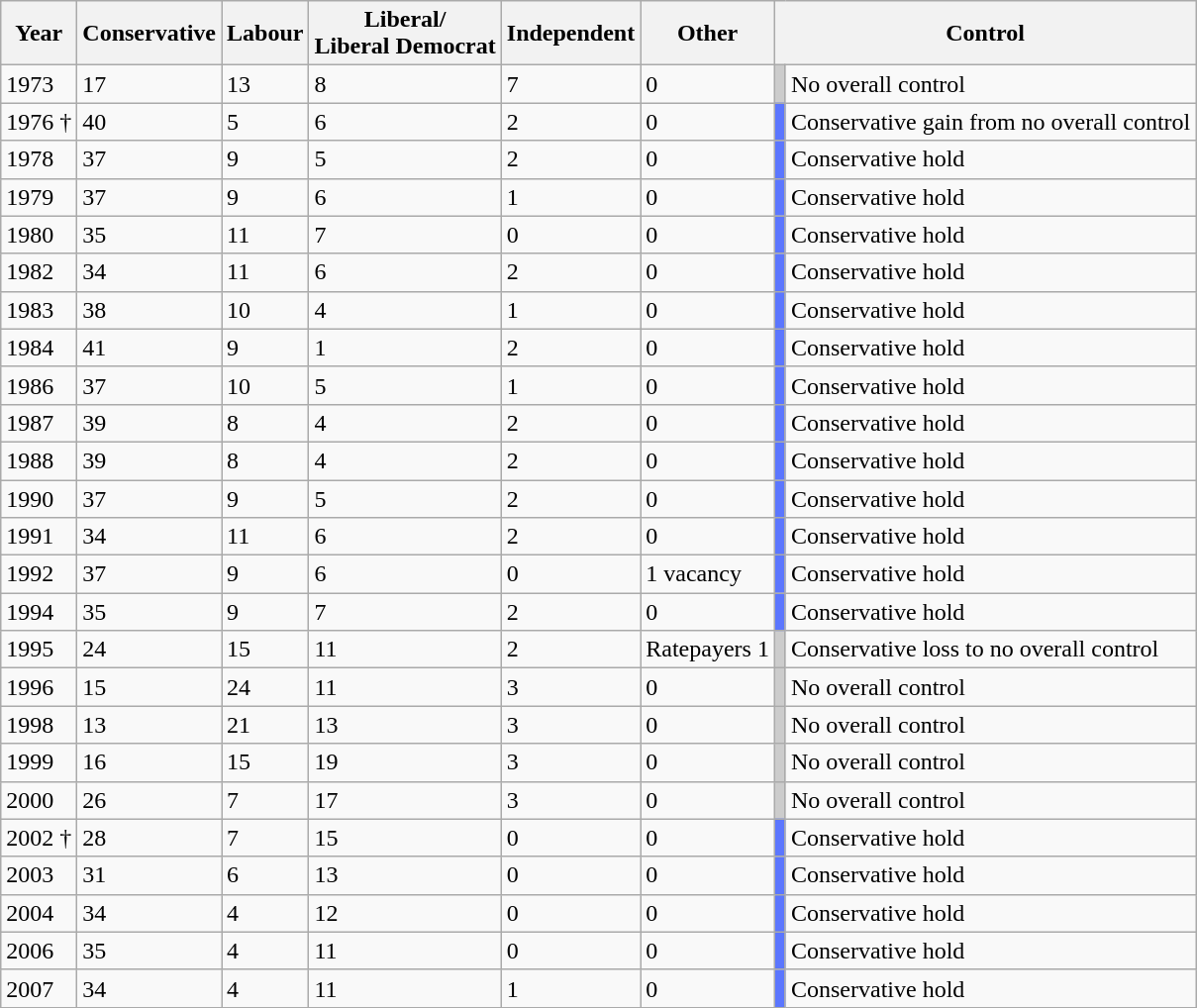<table class="wikitable">
<tr border=1 cellspacing=0 cellpadding=5>
<th>Year</th>
<th>Conservative</th>
<th>Labour</th>
<th>Liberal/<br>Liberal Democrat</th>
<th>Independent</th>
<th>Other</th>
<th colspan=2>Control</th>
</tr>
<tr>
<td>1973</td>
<td>17</td>
<td>13</td>
<td>8</td>
<td>7</td>
<td>0</td>
<td bgcolor=CCCCCC></td>
<td>No overall control</td>
</tr>
<tr>
<td>1976 †</td>
<td>40</td>
<td>5</td>
<td>6</td>
<td>2</td>
<td>0</td>
<td bgcolor=5B76FF></td>
<td>Conservative gain from no overall control</td>
</tr>
<tr>
<td>1978</td>
<td>37</td>
<td>9</td>
<td>5</td>
<td>2</td>
<td>0</td>
<td bgcolor=5B76FF></td>
<td>Conservative hold</td>
</tr>
<tr>
<td>1979</td>
<td>37</td>
<td>9</td>
<td>6</td>
<td>1</td>
<td>0</td>
<td bgcolor=5B76FF></td>
<td>Conservative hold</td>
</tr>
<tr>
<td>1980</td>
<td>35</td>
<td>11</td>
<td>7</td>
<td>0</td>
<td>0</td>
<td bgcolor=5B76FF></td>
<td>Conservative hold</td>
</tr>
<tr>
<td>1982</td>
<td>34</td>
<td>11</td>
<td>6</td>
<td>2</td>
<td>0</td>
<td bgcolor=5B76FF></td>
<td>Conservative hold</td>
</tr>
<tr>
<td>1983</td>
<td>38</td>
<td>10</td>
<td>4</td>
<td>1</td>
<td>0</td>
<td bgcolor=5B76FF></td>
<td>Conservative hold</td>
</tr>
<tr>
<td>1984</td>
<td>41</td>
<td>9</td>
<td>1</td>
<td>2</td>
<td>0</td>
<td bgcolor=5B76FF></td>
<td>Conservative hold</td>
</tr>
<tr>
<td>1986</td>
<td>37</td>
<td>10</td>
<td>5</td>
<td>1</td>
<td>0</td>
<td bgcolor=5B76FF></td>
<td>Conservative hold</td>
</tr>
<tr>
<td>1987</td>
<td>39</td>
<td>8</td>
<td>4</td>
<td>2</td>
<td>0</td>
<td bgcolor=5B76FF></td>
<td>Conservative hold</td>
</tr>
<tr>
<td>1988</td>
<td>39</td>
<td>8</td>
<td>4</td>
<td>2</td>
<td>0</td>
<td bgcolor=5B76FF></td>
<td>Conservative hold</td>
</tr>
<tr>
<td>1990</td>
<td>37</td>
<td>9</td>
<td>5</td>
<td>2</td>
<td>0</td>
<td bgcolor=5B76FF></td>
<td>Conservative hold</td>
</tr>
<tr>
<td>1991</td>
<td>34</td>
<td>11</td>
<td>6</td>
<td>2</td>
<td>0</td>
<td bgcolor=5B76FF></td>
<td>Conservative hold</td>
</tr>
<tr>
<td>1992</td>
<td>37</td>
<td>9</td>
<td>6</td>
<td>0</td>
<td>1 vacancy</td>
<td bgcolor=5B76FF></td>
<td>Conservative hold</td>
</tr>
<tr>
<td>1994</td>
<td>35</td>
<td>9</td>
<td>7</td>
<td>2</td>
<td>0</td>
<td bgcolor=5B76FF></td>
<td>Conservative hold</td>
</tr>
<tr>
<td>1995</td>
<td>24</td>
<td>15</td>
<td>11</td>
<td>2</td>
<td>Ratepayers 1</td>
<td bgcolor=CCCCCC></td>
<td>Conservative loss to no overall control</td>
</tr>
<tr>
<td>1996</td>
<td>15</td>
<td>24</td>
<td>11</td>
<td>3</td>
<td>0</td>
<td bgcolor=CCCCCC></td>
<td>No overall control</td>
</tr>
<tr>
<td>1998</td>
<td>13</td>
<td>21</td>
<td>13</td>
<td>3</td>
<td>0</td>
<td bgcolor=CCCCCC></td>
<td>No overall control</td>
</tr>
<tr>
<td>1999</td>
<td>16</td>
<td>15</td>
<td>19</td>
<td>3</td>
<td>0</td>
<td bgcolor=CCCCCC></td>
<td>No overall control</td>
</tr>
<tr>
<td>2000</td>
<td>26</td>
<td>7</td>
<td>17</td>
<td>3</td>
<td>0</td>
<td bgcolor=CCCCCC></td>
<td>No overall control</td>
</tr>
<tr>
<td>2002 †</td>
<td>28</td>
<td>7</td>
<td>15</td>
<td>0</td>
<td>0</td>
<td bgcolor=5B76FF></td>
<td>Conservative hold</td>
</tr>
<tr>
<td>2003</td>
<td>31</td>
<td>6</td>
<td>13</td>
<td>0</td>
<td>0</td>
<td bgcolor=5B76FF></td>
<td>Conservative hold</td>
</tr>
<tr>
<td>2004</td>
<td>34</td>
<td>4</td>
<td>12</td>
<td>0</td>
<td>0</td>
<td bgcolor=5B76FF></td>
<td>Conservative hold</td>
</tr>
<tr>
<td>2006</td>
<td>35</td>
<td>4</td>
<td>11</td>
<td>0</td>
<td>0</td>
<td bgcolor=5B76FF></td>
<td>Conservative hold</td>
</tr>
<tr>
<td>2007</td>
<td>34</td>
<td>4</td>
<td>11</td>
<td>1</td>
<td>0</td>
<td bgcolor=5B76FF></td>
<td>Conservative hold</td>
</tr>
</table>
